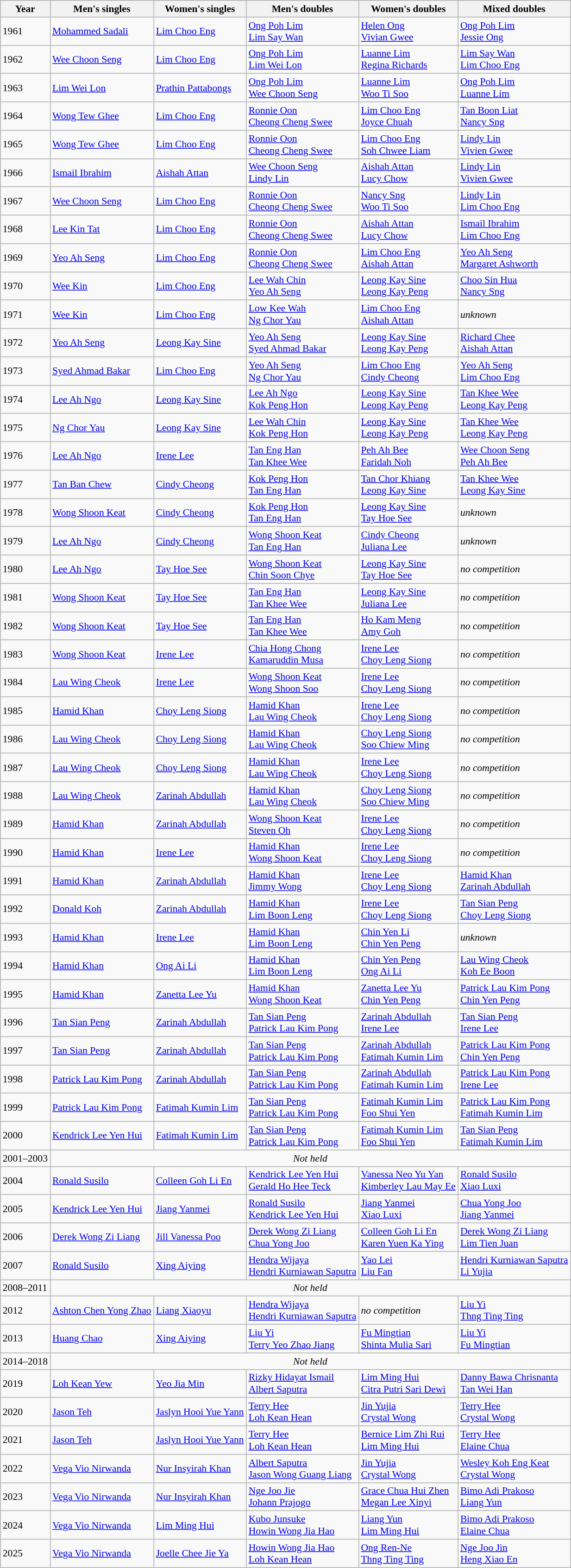<table class=wikitable style="font-size:90%;">
<tr>
<th>Year</th>
<th>Men's singles</th>
<th>Women's singles</th>
<th>Men's doubles</th>
<th>Women's doubles</th>
<th>Mixed doubles</th>
</tr>
<tr>
<td>1961</td>
<td> <a href='#'>Mohammed Sadali</a></td>
<td> <a href='#'>Lim Choo Eng</a></td>
<td> <a href='#'>Ong Poh Lim</a><br> <a href='#'>Lim Say Wan</a></td>
<td> <a href='#'>Helen Ong</a><br> <a href='#'>Vivian Gwee</a></td>
<td> <a href='#'>Ong Poh Lim</a><br> <a href='#'>Jessie Ong</a></td>
</tr>
<tr>
<td>1962</td>
<td> <a href='#'>Wee Choon Seng</a></td>
<td> <a href='#'>Lim Choo Eng</a></td>
<td> <a href='#'>Ong Poh Lim</a><br> <a href='#'>Lim Wei Lon</a></td>
<td> <a href='#'>Luanne Lim</a><br> <a href='#'>Regina Richards</a></td>
<td> <a href='#'>Lim Say Wan</a><br> <a href='#'>Lim Choo Eng</a></td>
</tr>
<tr>
<td>1963</td>
<td> <a href='#'>Lim Wei Lon</a></td>
<td> <a href='#'>Prathin Pattabongs</a></td>
<td> <a href='#'>Ong Poh Lim</a><br> <a href='#'>Wee Choon Seng</a></td>
<td> <a href='#'>Luanne Lim</a><br> <a href='#'>Woo Ti Soo</a></td>
<td> <a href='#'>Ong Poh Lim</a><br> <a href='#'>Luanne Lim</a></td>
</tr>
<tr>
<td>1964</td>
<td> <a href='#'>Wong Tew Ghee</a></td>
<td> <a href='#'>Lim Choo Eng</a></td>
<td> <a href='#'>Ronnie Oon</a><br> <a href='#'>Cheong Cheng Swee</a></td>
<td> <a href='#'>Lim Choo Eng</a><br> <a href='#'>Joyce Chuah</a></td>
<td> <a href='#'>Tan Boon Liat</a><br> <a href='#'>Nancy Sng</a></td>
</tr>
<tr>
<td>1965</td>
<td> <a href='#'>Wong Tew Ghee</a></td>
<td> <a href='#'>Lim Choo Eng</a></td>
<td> <a href='#'>Ronnie Oon</a><br> <a href='#'>Cheong Cheng Swee</a></td>
<td> <a href='#'>Lim Choo Eng</a><br> <a href='#'>Soh Chwee Liam</a></td>
<td> <a href='#'>Lindy Lin</a><br> <a href='#'>Vivien Gwee</a></td>
</tr>
<tr>
<td>1966</td>
<td> <a href='#'>Ismail Ibrahim</a></td>
<td> <a href='#'>Aishah Attan</a></td>
<td> <a href='#'>Wee Choon Seng</a><br> <a href='#'>Lindy Lin</a></td>
<td> <a href='#'>Aishah Attan</a><br> <a href='#'>Lucy Chow</a></td>
<td> <a href='#'>Lindy Lin</a><br> <a href='#'>Vivien Gwee</a></td>
</tr>
<tr>
<td>1967</td>
<td> <a href='#'>Wee Choon Seng</a></td>
<td> <a href='#'>Lim Choo Eng</a></td>
<td> <a href='#'>Ronnie Oon</a><br> <a href='#'>Cheong Cheng Swee</a></td>
<td> <a href='#'>Nancy Sng</a><br> <a href='#'>Woo Ti Soo</a></td>
<td> <a href='#'>Lindy Lin</a><br> <a href='#'>Lim Choo Eng</a></td>
</tr>
<tr>
<td>1968</td>
<td> <a href='#'>Lee Kin Tat</a></td>
<td> <a href='#'>Lim Choo Eng</a></td>
<td> <a href='#'>Ronnie Oon</a><br> <a href='#'>Cheong Cheng Swee</a></td>
<td> <a href='#'>Aishah Attan</a><br> <a href='#'>Lucy Chow</a></td>
<td> <a href='#'>Ismail Ibrahim</a><br> <a href='#'>Lim Choo Eng</a></td>
</tr>
<tr>
<td>1969</td>
<td> <a href='#'>Yeo Ah Seng</a></td>
<td> <a href='#'>Lim Choo Eng</a></td>
<td> <a href='#'>Ronnie Oon</a><br> <a href='#'>Cheong Cheng Swee</a></td>
<td> <a href='#'>Lim Choo Eng</a><br> <a href='#'>Aishah Attan</a></td>
<td> <a href='#'>Yeo Ah Seng</a><br> <a href='#'>Margaret Ashworth</a></td>
</tr>
<tr>
<td>1970</td>
<td> <a href='#'>Wee Kin</a></td>
<td> <a href='#'>Lim Choo Eng</a></td>
<td> <a href='#'>Lee Wah Chin</a><br> <a href='#'>Yeo Ah Seng</a></td>
<td> <a href='#'>Leong Kay Sine</a><br> <a href='#'>Leong Kay Peng</a></td>
<td> <a href='#'>Choo Sin Hua</a><br> <a href='#'>Nancy Sng</a></td>
</tr>
<tr>
<td>1971</td>
<td> <a href='#'>Wee Kin</a></td>
<td> <a href='#'>Lim Choo Eng</a></td>
<td> <a href='#'>Low Kee Wah</a><br> <a href='#'>Ng Chor Yau</a></td>
<td> <a href='#'>Lim Choo Eng</a><br> <a href='#'>Aishah Attan</a></td>
<td><em>unknown</em></td>
</tr>
<tr>
<td>1972</td>
<td> <a href='#'>Yeo Ah Seng</a></td>
<td> <a href='#'>Leong Kay Sine</a></td>
<td> <a href='#'>Yeo Ah Seng</a><br> <a href='#'>Syed Ahmad Bakar</a></td>
<td> <a href='#'>Leong Kay Sine</a><br> <a href='#'>Leong Kay Peng</a></td>
<td> <a href='#'>Richard Chee</a><br> <a href='#'>Aishah Attan</a></td>
</tr>
<tr>
<td>1973</td>
<td> <a href='#'>Syed Ahmad Bakar</a></td>
<td> <a href='#'>Lim Choo Eng</a></td>
<td> <a href='#'>Yeo Ah Seng</a><br> <a href='#'>Ng Chor Yau</a></td>
<td> <a href='#'>Lim Choo Eng</a><br> <a href='#'>Cindy Cheong</a></td>
<td> <a href='#'>Yeo Ah Seng</a><br> <a href='#'>Lim Choo Eng</a></td>
</tr>
<tr>
<td>1974</td>
<td> <a href='#'>Lee Ah Ngo</a></td>
<td> <a href='#'>Leong Kay Sine</a></td>
<td> <a href='#'>Lee Ah Ngo</a><br> <a href='#'>Kok Peng Hon</a></td>
<td> <a href='#'>Leong Kay Sine</a><br> <a href='#'>Leong Kay Peng</a></td>
<td> <a href='#'>Tan Khee Wee</a><br> <a href='#'>Leong Kay Peng</a></td>
</tr>
<tr>
<td>1975</td>
<td> <a href='#'>Ng Chor Yau</a></td>
<td> <a href='#'>Leong Kay Sine</a></td>
<td> <a href='#'>Lee Wah Chin</a><br> <a href='#'>Kok Peng Hon</a></td>
<td> <a href='#'>Leong Kay Sine</a><br> <a href='#'>Leong Kay Peng</a></td>
<td> <a href='#'>Tan Khee Wee</a><br> <a href='#'>Leong Kay Peng</a></td>
</tr>
<tr>
<td>1976</td>
<td> <a href='#'>Lee Ah Ngo</a></td>
<td> <a href='#'>Irene Lee</a></td>
<td> <a href='#'>Tan Eng Han</a><br> <a href='#'>Tan Khee Wee</a></td>
<td> <a href='#'>Peh Ah Bee</a><br> <a href='#'>Faridah Noh</a></td>
<td> <a href='#'>Wee Choon Seng</a><br> <a href='#'>Peh Ah Bee</a></td>
</tr>
<tr>
<td>1977</td>
<td> <a href='#'>Tan Ban Chew</a></td>
<td> <a href='#'>Cindy Cheong</a></td>
<td> <a href='#'>Kok Peng Hon</a><br> <a href='#'>Tan Eng Han</a></td>
<td> <a href='#'>Tan Chor Khiang</a><br> <a href='#'>Leong Kay Sine</a></td>
<td> <a href='#'>Tan Khee Wee</a><br> <a href='#'>Leong Kay Sine</a></td>
</tr>
<tr>
<td>1978</td>
<td> <a href='#'>Wong Shoon Keat</a></td>
<td> <a href='#'>Cindy Cheong</a></td>
<td> <a href='#'>Kok Peng Hon</a><br> <a href='#'>Tan Eng Han</a></td>
<td> <a href='#'>Leong Kay Sine</a><br> <a href='#'>Tay Hoe See</a></td>
<td><em>unknown</em></td>
</tr>
<tr>
<td>1979</td>
<td> <a href='#'>Lee Ah Ngo</a></td>
<td> <a href='#'>Cindy Cheong</a></td>
<td> <a href='#'>Wong Shoon Keat</a><br> <a href='#'>Tan Eng Han</a></td>
<td> <a href='#'>Cindy Cheong</a><br> <a href='#'>Juliana Lee</a></td>
<td><em>unknown</em></td>
</tr>
<tr>
<td>1980</td>
<td> <a href='#'>Lee Ah Ngo</a></td>
<td> <a href='#'>Tay Hoe See</a></td>
<td> <a href='#'>Wong Shoon Keat</a><br> <a href='#'>Chin Soon Chye</a></td>
<td> <a href='#'>Leong Kay Sine</a><br> <a href='#'>Tay Hoe See</a></td>
<td><em>no competition</em></td>
</tr>
<tr>
<td>1981</td>
<td> <a href='#'>Wong Shoon Keat</a></td>
<td> <a href='#'>Tay Hoe See</a></td>
<td> <a href='#'>Tan Eng Han</a><br> <a href='#'>Tan Khee Wee</a></td>
<td> <a href='#'>Leong Kay Sine</a><br> <a href='#'>Juliana Lee</a></td>
<td><em>no competition</em></td>
</tr>
<tr>
<td>1982</td>
<td> <a href='#'>Wong Shoon Keat</a></td>
<td> <a href='#'>Tay Hoe See</a></td>
<td> <a href='#'>Tan Eng Han</a><br> <a href='#'>Tan Khee Wee</a></td>
<td> <a href='#'>Ho Kam Meng</a><br> <a href='#'>Amy Goh</a></td>
<td><em>no competition</em></td>
</tr>
<tr>
<td>1983</td>
<td> <a href='#'>Wong Shoon Keat</a></td>
<td> <a href='#'>Irene Lee</a></td>
<td> <a href='#'>Chia Hong Chong</a><br> <a href='#'>Kamaruddin Musa</a></td>
<td> <a href='#'>Irene Lee</a><br> <a href='#'>Choy Leng Siong</a></td>
<td><em>no competition</em></td>
</tr>
<tr>
<td>1984</td>
<td> <a href='#'>Lau Wing Cheok</a></td>
<td> <a href='#'>Irene Lee</a></td>
<td> <a href='#'>Wong Shoon Keat</a><br> <a href='#'>Wong Shoon Soo</a></td>
<td> <a href='#'>Irene Lee</a><br> <a href='#'>Choy Leng Siong</a></td>
<td><em>no competition</em></td>
</tr>
<tr>
<td>1985</td>
<td> <a href='#'>Hamid Khan</a></td>
<td> <a href='#'>Choy Leng Siong</a></td>
<td> <a href='#'>Hamid Khan</a><br> <a href='#'>Lau Wing Cheok</a></td>
<td> <a href='#'>Irene Lee</a><br> <a href='#'>Choy Leng Siong</a></td>
<td><em>no competition</em></td>
</tr>
<tr>
<td>1986</td>
<td> <a href='#'>Lau Wing Cheok</a></td>
<td> <a href='#'>Choy Leng Siong</a></td>
<td> <a href='#'>Hamid Khan</a><br> <a href='#'>Lau Wing Cheok</a></td>
<td> <a href='#'>Choy Leng Siong</a><br> <a href='#'>Soo Chiew Ming</a></td>
<td><em>no competition</em></td>
</tr>
<tr>
<td>1987</td>
<td> <a href='#'>Lau Wing Cheok</a></td>
<td> <a href='#'>Choy Leng Siong</a></td>
<td> <a href='#'>Hamid Khan</a><br> <a href='#'>Lau Wing Cheok</a></td>
<td> <a href='#'>Irene Lee</a><br> <a href='#'>Choy Leng Siong</a></td>
<td><em>no competition</em></td>
</tr>
<tr>
<td>1988</td>
<td> <a href='#'>Lau Wing Cheok</a></td>
<td> <a href='#'>Zarinah Abdullah</a></td>
<td> <a href='#'>Hamid Khan</a><br> <a href='#'>Lau Wing Cheok</a></td>
<td> <a href='#'>Choy Leng Siong</a><br> <a href='#'>Soo Chiew Ming</a></td>
<td><em>no competition</em></td>
</tr>
<tr>
<td>1989</td>
<td> <a href='#'>Hamid Khan</a></td>
<td> <a href='#'>Zarinah Abdullah</a></td>
<td> <a href='#'>Wong Shoon Keat</a><br> <a href='#'>Steven Oh</a></td>
<td> <a href='#'>Irene Lee</a><br> <a href='#'>Choy Leng Siong</a></td>
<td><em>no competition</em></td>
</tr>
<tr>
<td>1990</td>
<td> <a href='#'>Hamid Khan</a></td>
<td> <a href='#'>Irene Lee</a></td>
<td> <a href='#'>Hamid Khan</a><br> <a href='#'>Wong Shoon Keat</a></td>
<td> <a href='#'>Irene Lee</a><br> <a href='#'>Choy Leng Siong</a></td>
<td><em>no competition</em></td>
</tr>
<tr>
<td>1991</td>
<td> <a href='#'>Hamid Khan</a></td>
<td> <a href='#'>Zarinah Abdullah</a></td>
<td> <a href='#'>Hamid Khan</a><br> <a href='#'>Jimmy Wong</a></td>
<td> <a href='#'>Irene Lee</a><br> <a href='#'>Choy Leng Siong</a></td>
<td> <a href='#'>Hamid Khan</a><br> <a href='#'>Zarinah Abdullah</a></td>
</tr>
<tr>
<td>1992</td>
<td> <a href='#'>Donald Koh</a></td>
<td> <a href='#'>Zarinah Abdullah</a></td>
<td> <a href='#'>Hamid Khan</a><br> <a href='#'>Lim Boon Leng</a></td>
<td> <a href='#'>Irene Lee</a><br> <a href='#'>Choy Leng Siong</a></td>
<td> <a href='#'>Tan Sian Peng</a><br> <a href='#'>Choy Leng Siong</a></td>
</tr>
<tr>
<td>1993</td>
<td> <a href='#'>Hamid Khan</a></td>
<td> <a href='#'>Irene Lee</a></td>
<td> <a href='#'>Hamid Khan</a><br> <a href='#'>Lim Boon Leng</a></td>
<td> <a href='#'>Chin Yen Li</a><br> <a href='#'>Chin Yen Peng</a></td>
<td><em>unknown</em></td>
</tr>
<tr>
<td>1994</td>
<td> <a href='#'>Hamid Khan</a></td>
<td> <a href='#'>Ong Ai Li</a></td>
<td> <a href='#'>Hamid Khan</a><br> <a href='#'>Lim Boon Leng</a></td>
<td> <a href='#'>Chin Yen Peng</a><br> <a href='#'>Ong Ai Li</a></td>
<td> <a href='#'>Lau Wing Cheok</a><br> <a href='#'>Koh Ee Boon</a></td>
</tr>
<tr>
<td>1995</td>
<td> <a href='#'>Hamid Khan</a></td>
<td> <a href='#'>Zanetta Lee Yu</a></td>
<td> <a href='#'>Hamid Khan</a><br> <a href='#'>Wong Shoon Keat</a></td>
<td> <a href='#'>Zanetta Lee Yu</a><br> <a href='#'>Chin Yen Peng</a></td>
<td> <a href='#'>Patrick Lau Kim Pong</a><br> <a href='#'>Chin Yen Peng</a></td>
</tr>
<tr>
<td>1996</td>
<td> <a href='#'>Tan Sian Peng</a></td>
<td> <a href='#'>Zarinah Abdullah</a></td>
<td> <a href='#'>Tan Sian Peng</a><br> <a href='#'>Patrick Lau Kim Pong</a></td>
<td> <a href='#'>Zarinah Abdullah</a><br> <a href='#'>Irene Lee</a></td>
<td> <a href='#'>Tan Sian Peng</a><br> <a href='#'>Irene Lee</a></td>
</tr>
<tr>
<td>1997</td>
<td> <a href='#'>Tan Sian Peng</a></td>
<td> <a href='#'>Zarinah Abdullah</a></td>
<td> <a href='#'>Tan Sian Peng</a><br> <a href='#'>Patrick Lau Kim Pong</a></td>
<td> <a href='#'>Zarinah Abdullah</a><br> <a href='#'>Fatimah Kumin Lim</a></td>
<td> <a href='#'>Patrick Lau Kim Pong</a><br> <a href='#'>Chin Yen Peng</a></td>
</tr>
<tr>
<td>1998</td>
<td> <a href='#'>Patrick Lau Kim Pong</a></td>
<td> <a href='#'>Zarinah Abdullah</a></td>
<td> <a href='#'>Tan Sian Peng</a><br> <a href='#'>Patrick Lau Kim Pong</a></td>
<td> <a href='#'>Zarinah Abdullah</a><br> <a href='#'>Fatimah Kumin Lim</a></td>
<td> <a href='#'>Patrick Lau Kim Pong</a><br> <a href='#'>Irene Lee</a></td>
</tr>
<tr>
<td>1999</td>
<td> <a href='#'>Patrick Lau Kim Pong</a></td>
<td> <a href='#'>Fatimah Kumin Lim</a></td>
<td> <a href='#'>Tan Sian Peng</a><br> <a href='#'>Patrick Lau Kim Pong</a></td>
<td> <a href='#'>Fatimah Kumin Lim</a><br> <a href='#'>Foo Shui Yen</a></td>
<td> <a href='#'>Patrick Lau Kim Pong</a><br> <a href='#'>Fatimah Kumin Lim</a></td>
</tr>
<tr>
<td>2000</td>
<td> <a href='#'>Kendrick Lee Yen Hui</a></td>
<td> <a href='#'>Fatimah Kumin Lim</a></td>
<td> <a href='#'>Tan Sian Peng</a><br> <a href='#'>Patrick Lau Kim Pong</a></td>
<td> <a href='#'>Fatimah Kumin Lim</a><br> <a href='#'>Foo Shui Yen</a></td>
<td> <a href='#'>Tan Sian Peng</a><br> <a href='#'>Fatimah Kumin Lim</a></td>
</tr>
<tr>
<td>2001–2003</td>
<td colspan=5 align=center><em>Not held</em></td>
</tr>
<tr>
<td>2004</td>
<td> <a href='#'>Ronald Susilo</a></td>
<td> <a href='#'>Colleen Goh Li En</a></td>
<td> <a href='#'>Kendrick Lee Yen Hui</a><br> <a href='#'>Gerald Ho Hee Teck</a></td>
<td> <a href='#'>Vanessa Neo Yu Yan</a><br> <a href='#'>Kimberley Lau May Ee</a></td>
<td> <a href='#'>Ronald Susilo</a><br> <a href='#'>Xiao Luxi</a></td>
</tr>
<tr>
<td>2005</td>
<td> <a href='#'>Kendrick Lee Yen Hui</a></td>
<td> <a href='#'>Jiang Yanmei</a></td>
<td> <a href='#'>Ronald Susilo</a><br> <a href='#'>Kendrick Lee Yen Hui</a></td>
<td> <a href='#'>Jiang Yanmei</a><br> <a href='#'>Xiao Luxi</a></td>
<td> <a href='#'>Chua Yong Joo</a><br> <a href='#'>Jiang Yanmei</a></td>
</tr>
<tr>
<td>2006</td>
<td> <a href='#'>Derek Wong Zi Liang</a></td>
<td> <a href='#'>Jill Vanessa Poo</a></td>
<td> <a href='#'>Derek Wong Zi Liang</a><br> <a href='#'>Chua Yong Joo</a></td>
<td> <a href='#'>Colleen Goh Li En</a><br> <a href='#'>Karen Yuen Ka Ying</a></td>
<td> <a href='#'>Derek Wong Zi Liang</a><br> <a href='#'>Lim Tien Juan</a></td>
</tr>
<tr>
<td>2007</td>
<td> <a href='#'>Ronald Susilo</a></td>
<td> <a href='#'>Xing Aiying</a></td>
<td> <a href='#'>Hendra Wijaya</a><br> <a href='#'>Hendri Kurniawan Saputra</a></td>
<td> <a href='#'>Yao Lei</a><br> <a href='#'>Liu Fan</a></td>
<td> <a href='#'>Hendri Kurniawan Saputra</a><br> <a href='#'>Li Yujia</a></td>
</tr>
<tr>
<td>2008–2011</td>
<td colspan=5 align=center><em>Not held</em></td>
</tr>
<tr>
<td>2012</td>
<td> <a href='#'>Ashton Chen Yong Zhao</a></td>
<td> <a href='#'>Liang Xiaoyu</a></td>
<td> <a href='#'>Hendra Wijaya</a><br> <a href='#'>Hendri Kurniawan Saputra</a></td>
<td><em>no competition</em></td>
<td> <a href='#'>Liu Yi</a><br> <a href='#'>Thng Ting Ting</a></td>
</tr>
<tr>
<td>2013</td>
<td> <a href='#'>Huang Chao</a></td>
<td> <a href='#'>Xing Aiying</a></td>
<td> <a href='#'>Liu Yi</a><br> <a href='#'>Terry Yeo Zhao Jiang</a></td>
<td> <a href='#'>Fu Mingtian</a><br> <a href='#'>Shinta Mulia Sari</a></td>
<td> <a href='#'>Liu Yi</a><br> <a href='#'>Fu Mingtian</a></td>
</tr>
<tr>
<td>2014–2018</td>
<td colspan=5 align=center><em>Not held</em></td>
</tr>
<tr>
<td>2019</td>
<td> <a href='#'>Loh Kean Yew</a></td>
<td> <a href='#'>Yeo Jia Min</a></td>
<td> <a href='#'>Rizky Hidayat Ismail</a><br> <a href='#'>Albert Saputra</a></td>
<td> <a href='#'>Lim Ming Hui</a><br> <a href='#'>Citra Putri Sari Dewi</a></td>
<td> <a href='#'>Danny Bawa Chrisnanta</a><br> <a href='#'>Tan Wei Han</a></td>
</tr>
<tr>
<td>2020</td>
<td> <a href='#'>Jason Teh</a></td>
<td> <a href='#'> Jaslyn Hooi Yue Yann</a></td>
<td> <a href='#'>Terry Hee</a><br> <a href='#'>Loh Kean Hean</a></td>
<td> <a href='#'>Jin Yujia</a><br> <a href='#'>Crystal Wong</a></td>
<td> <a href='#'>Terry Hee</a><br> <a href='#'>Crystal Wong</a></td>
</tr>
<tr>
<td>2021</td>
<td> <a href='#'>Jason Teh</a></td>
<td> <a href='#'> Jaslyn Hooi Yue Yann</a></td>
<td> <a href='#'>Terry Hee</a><br> <a href='#'>Loh Kean Hean</a></td>
<td> <a href='#'>Bernice Lim Zhi Rui</a><br> <a href='#'>Lim Ming Hui</a></td>
<td> <a href='#'>Terry Hee</a><br> <a href='#'>Elaine Chua</a></td>
</tr>
<tr>
<td>2022</td>
<td> <a href='#'>Vega Vio Nirwanda</a></td>
<td> <a href='#'>Nur Insyirah Khan</a></td>
<td> <a href='#'>Albert Saputra</a><br> <a href='#'>Jason Wong Guang Liang</a></td>
<td> <a href='#'>Jin Yujia</a><br> <a href='#'>Crystal Wong</a></td>
<td> <a href='#'>Wesley Koh Eng Keat</a><br> <a href='#'>Crystal Wong</a></td>
</tr>
<tr>
<td>2023</td>
<td> <a href='#'>Vega Vio Nirwanda</a></td>
<td> <a href='#'>Nur Insyirah Khan</a></td>
<td> <a href='#'>Nge Joo Jie</a><br> <a href='#'>Johann Prajogo</a></td>
<td> <a href='#'>Grace Chua Hui Zhen</a><br> <a href='#'>Megan Lee Xinyi</a></td>
<td> <a href='#'>Bimo Adi Prakoso</a><br> <a href='#'>Liang Yun</a></td>
</tr>
<tr>
<td>2024</td>
<td> <a href='#'>Vega Vio Nirwanda</a></td>
<td> <a href='#'>Lim Ming Hui</a></td>
<td> <a href='#'>Kubo Junsuke</a><br> <a href='#'>Howin Wong Jia Hao</a></td>
<td> <a href='#'>Liang Yun</a><br> <a href='#'>Lim Ming Hui</a></td>
<td> <a href='#'>Bimo Adi Prakoso</a><br> <a href='#'>Elaine Chua</a></td>
</tr>
<tr>
<td>2025</td>
<td> <a href='#'>Vega Vio Nirwanda</a></td>
<td> <a href='#'>Joelle Chee Jie Ya</a></td>
<td> <a href='#'>Howin Wong Jia Hao</a><br> <a href='#'>Loh Kean Hean</a></td>
<td> <a href='#'>Ong Ren-Ne</a><br> <a href='#'>Thng Ting Ting</a></td>
<td> <a href='#'>Nge Joo Jin</a><br> <a href='#'>Heng Xiao En</a></td>
</tr>
</table>
